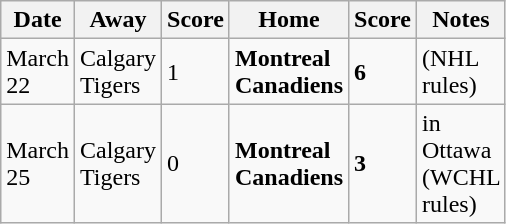<table class="wikitable">
<tr>
<th width="6em">Date</th>
<th width="10em">Away</th>
<th width="5em">Score</th>
<th width="10em">Home</th>
<th width="5em">Score</th>
<th width="15em">Notes</th>
</tr>
<tr>
<td>March 22</td>
<td>Calgary Tigers</td>
<td>1</td>
<td><strong>Montreal Canadiens</strong></td>
<td><strong>6</strong></td>
<td>(NHL rules)</td>
</tr>
<tr>
<td>March 25</td>
<td>Calgary Tigers</td>
<td>0</td>
<td><strong>Montreal Canadiens</strong></td>
<td><strong>3</strong></td>
<td>in Ottawa (WCHL rules)</td>
</tr>
</table>
